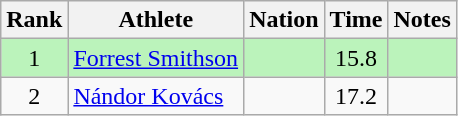<table class="wikitable sortable" style="text-align:center">
<tr>
<th>Rank</th>
<th>Athlete</th>
<th>Nation</th>
<th>Time</th>
<th>Notes</th>
</tr>
<tr bgcolor=bbf3bb>
<td>1</td>
<td align=left><a href='#'>Forrest Smithson</a></td>
<td align=left></td>
<td>15.8</td>
<td></td>
</tr>
<tr>
<td>2</td>
<td align=left><a href='#'>Nándor Kovács</a></td>
<td align=left></td>
<td>17.2</td>
<td></td>
</tr>
</table>
